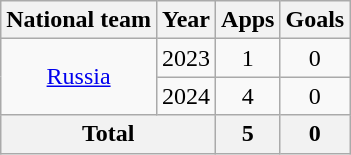<table class=wikitable style=text-align:center>
<tr>
<th>National team</th>
<th>Year</th>
<th>Apps</th>
<th>Goals</th>
</tr>
<tr>
<td rowspan="2"><a href='#'>Russia</a></td>
<td>2023</td>
<td>1</td>
<td>0</td>
</tr>
<tr>
<td>2024</td>
<td>4</td>
<td>0</td>
</tr>
<tr>
<th colspan="2">Total</th>
<th>5</th>
<th>0</th>
</tr>
</table>
